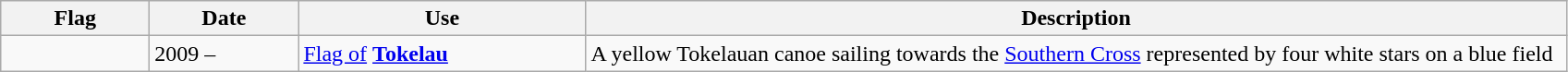<table class="wikitable" style="background:#FFFFF">
<tr>
<th style="width:100px">Flag</th>
<th style="width:100px">Date</th>
<th style="width:200px">Use</th>
<th style="width:700px">Description</th>
</tr>
<tr>
<td></td>
<td>2009 –</td>
<td><a href='#'>Flag of</a> <strong><a href='#'>Tokelau</a></strong></td>
<td>A yellow Tokelauan canoe sailing towards the <a href='#'>Southern Cross</a> represented by four white stars on a blue field</td>
</tr>
</table>
